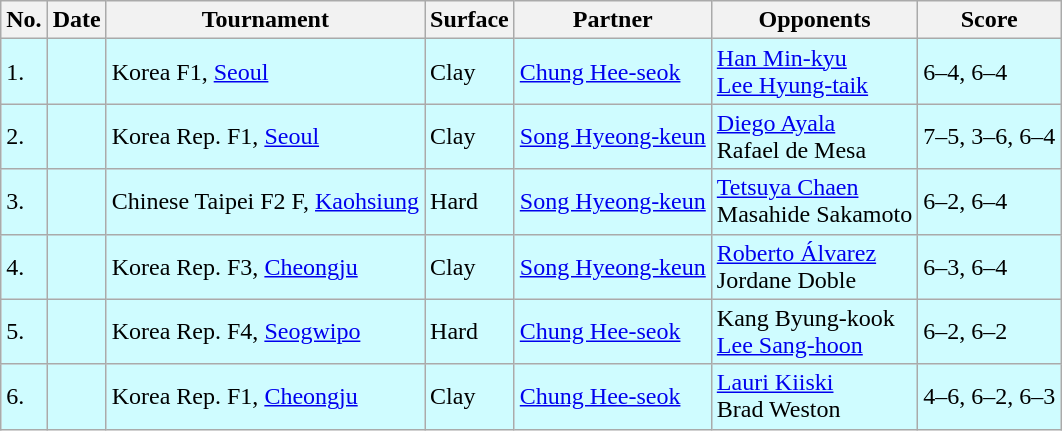<table class="sortable wikitable">
<tr>
<th>No.</th>
<th>Date</th>
<th>Tournament</th>
<th>Surface</th>
<th>Partner</th>
<th>Opponents</th>
<th class="unsortable">Score</th>
</tr>
<tr style="background:#cffcff;">
<td>1.</td>
<td></td>
<td>Korea F1, <a href='#'>Seoul</a></td>
<td>Clay</td>
<td> <a href='#'>Chung Hee-seok</a></td>
<td> <a href='#'>Han Min-kyu</a><br> <a href='#'>Lee Hyung-taik</a></td>
<td>6–4, 6–4</td>
</tr>
<tr style="background:#cffcff;">
<td>2.</td>
<td></td>
<td>Korea Rep. F1, <a href='#'>Seoul</a></td>
<td>Clay</td>
<td> <a href='#'>Song Hyeong-keun</a></td>
<td> <a href='#'>Diego Ayala</a><br> Rafael de Mesa</td>
<td>7–5, 3–6, 6–4</td>
</tr>
<tr style="background:#cffcff;">
<td>3.</td>
<td></td>
<td>Chinese Taipei F2 F, <a href='#'>Kaohsiung</a></td>
<td>Hard</td>
<td> <a href='#'>Song Hyeong-keun</a></td>
<td> <a href='#'>Tetsuya Chaen</a><br> Masahide Sakamoto</td>
<td>6–2, 6–4</td>
</tr>
<tr style="background:#cffcff;">
<td>4.</td>
<td></td>
<td>Korea Rep. F3, <a href='#'>Cheongju</a></td>
<td>Clay</td>
<td> <a href='#'>Song Hyeong-keun</a></td>
<td> <a href='#'>Roberto Álvarez</a><br> Jordane Doble</td>
<td>6–3, 6–4</td>
</tr>
<tr style="background:#cffcff;">
<td>5.</td>
<td></td>
<td>Korea Rep. F4, <a href='#'>Seogwipo</a></td>
<td>Hard</td>
<td> <a href='#'>Chung Hee-seok</a></td>
<td> Kang Byung-kook<br> <a href='#'>Lee Sang-hoon</a></td>
<td>6–2, 6–2</td>
</tr>
<tr style="background:#cffcff;">
<td>6.</td>
<td></td>
<td>Korea Rep. F1, <a href='#'>Cheongju</a></td>
<td>Clay</td>
<td> <a href='#'>Chung Hee-seok</a></td>
<td> <a href='#'>Lauri Kiiski</a><br> Brad Weston</td>
<td>4–6, 6–2, 6–3</td>
</tr>
</table>
